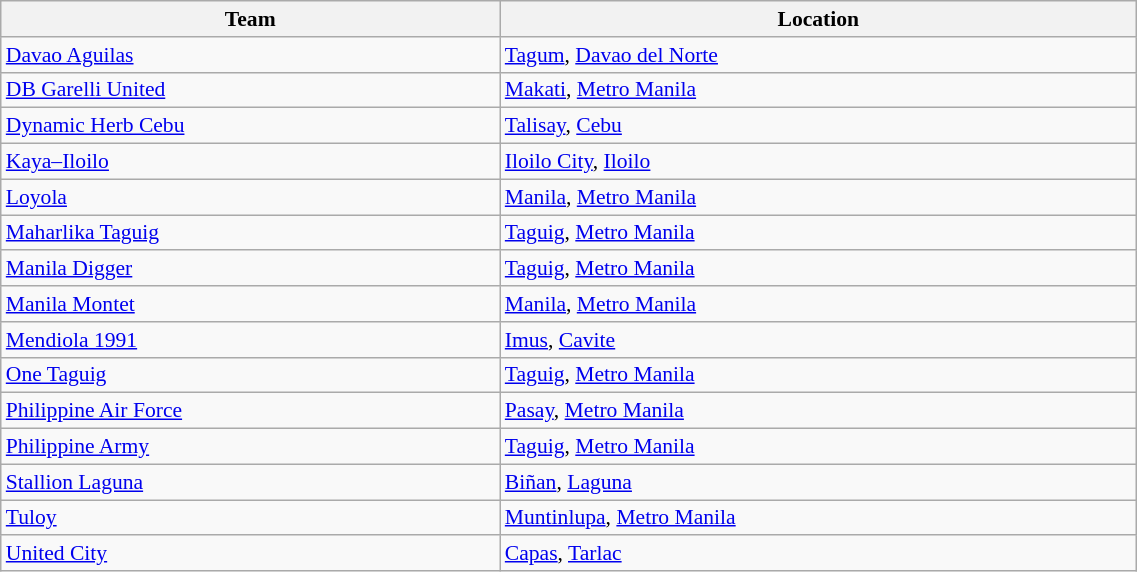<table class="wikitable sortable" style="text-align:left; font-size: 90%;" width=60%>
<tr>
<th>Team</th>
<th>Location</th>
</tr>
<tr>
<td><a href='#'>Davao Aguilas</a></td>
<td><a href='#'>Tagum</a>, <a href='#'>Davao del Norte</a></td>
</tr>
<tr>
<td><a href='#'>DB Garelli United</a></td>
<td><a href='#'>Makati</a>, <a href='#'>Metro Manila</a></td>
</tr>
<tr>
<td><a href='#'>Dynamic Herb Cebu</a></td>
<td><a href='#'>Talisay</a>, <a href='#'>Cebu</a></td>
</tr>
<tr>
<td><a href='#'>Kaya–Iloilo</a></td>
<td><a href='#'>Iloilo City</a>, <a href='#'>Iloilo</a></td>
</tr>
<tr>
<td><a href='#'>Loyola</a></td>
<td><a href='#'>Manila</a>, <a href='#'>Metro Manila</a></td>
</tr>
<tr>
<td><a href='#'>Maharlika Taguig</a></td>
<td><a href='#'>Taguig</a>, <a href='#'>Metro Manila</a></td>
</tr>
<tr>
<td><a href='#'>Manila Digger</a></td>
<td><a href='#'>Taguig</a>, <a href='#'>Metro Manila</a></td>
</tr>
<tr>
<td><a href='#'>Manila Montet</a></td>
<td><a href='#'>Manila</a>, <a href='#'>Metro Manila</a></td>
</tr>
<tr>
<td><a href='#'>Mendiola 1991</a></td>
<td><a href='#'>Imus</a>, <a href='#'>Cavite</a></td>
</tr>
<tr>
<td><a href='#'>One Taguig</a></td>
<td><a href='#'>Taguig</a>, <a href='#'>Metro Manila</a></td>
</tr>
<tr>
<td><a href='#'>Philippine Air Force</a></td>
<td><a href='#'>Pasay</a>, <a href='#'>Metro Manila</a> </td>
</tr>
<tr>
<td><a href='#'>Philippine Army</a></td>
<td><a href='#'>Taguig</a>, <a href='#'>Metro Manila</a> </td>
</tr>
<tr>
<td><a href='#'>Stallion Laguna</a></td>
<td><a href='#'>Biñan</a>, <a href='#'>Laguna</a></td>
</tr>
<tr>
<td><a href='#'>Tuloy</a></td>
<td><a href='#'>Muntinlupa</a>, <a href='#'>Metro Manila</a></td>
</tr>
<tr>
<td><a href='#'>United City</a></td>
<td><a href='#'>Capas</a>, <a href='#'>Tarlac</a></td>
</tr>
</table>
